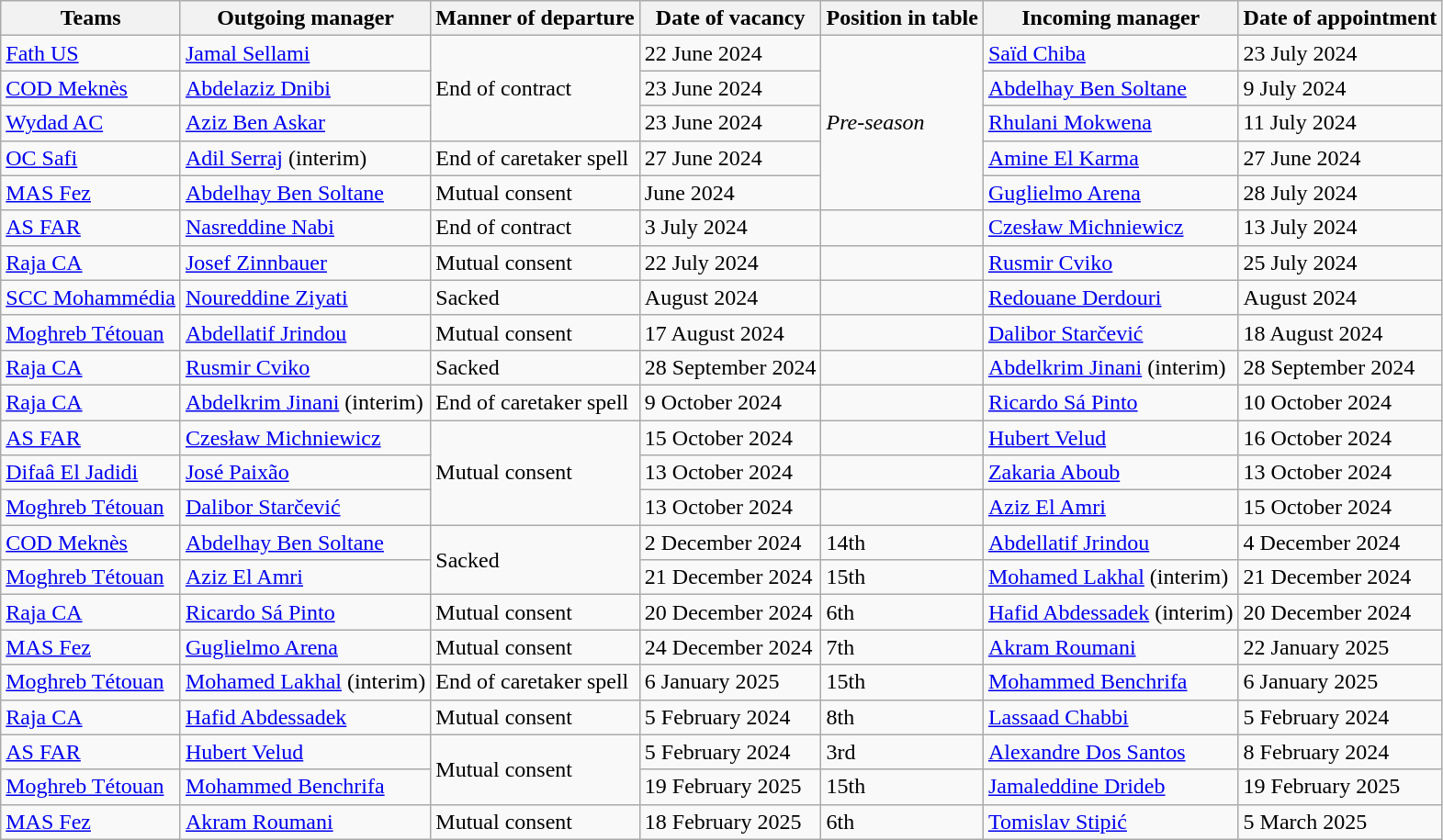<table class="wikitable">
<tr>
<th>Teams</th>
<th>Outgoing manager</th>
<th>Manner of departure</th>
<th>Date of vacancy</th>
<th>Position in table</th>
<th>Incoming manager</th>
<th>Date of appointment</th>
</tr>
<tr>
<td><a href='#'>Fath US</a></td>
<td> <a href='#'>Jamal Sellami</a></td>
<td rowspan="3">End of contract</td>
<td>22 June 2024</td>
<td rowspan="5"><em>Pre-season</em></td>
<td> <a href='#'>Saïd Chiba</a></td>
<td>23 July 2024</td>
</tr>
<tr>
<td><a href='#'>COD Meknès</a></td>
<td> <a href='#'>Abdelaziz Dnibi</a></td>
<td>23 June 2024</td>
<td> <a href='#'>Abdelhay Ben Soltane</a></td>
<td>9 July 2024</td>
</tr>
<tr>
<td><a href='#'>Wydad AC</a></td>
<td> <a href='#'>Aziz Ben Askar</a></td>
<td>23 June 2024</td>
<td> <a href='#'>Rhulani Mokwena</a></td>
<td>11 July 2024</td>
</tr>
<tr>
<td><a href='#'>OC Safi</a></td>
<td> <a href='#'>Adil Serraj</a> (interim)</td>
<td>End of caretaker spell</td>
<td>27 June 2024</td>
<td> <a href='#'>Amine El Karma</a></td>
<td>27 June 2024</td>
</tr>
<tr>
<td><a href='#'>MAS Fez</a></td>
<td> <a href='#'>Abdelhay Ben Soltane</a></td>
<td>Mutual consent</td>
<td>June 2024</td>
<td> <a href='#'>Guglielmo Arena</a></td>
<td>28 July 2024</td>
</tr>
<tr>
<td><a href='#'>AS FAR</a></td>
<td> <a href='#'>Nasreddine Nabi</a></td>
<td>End of contract</td>
<td>3 July 2024</td>
<td></td>
<td> <a href='#'>Czesław Michniewicz</a></td>
<td>13 July 2024</td>
</tr>
<tr>
<td><a href='#'>Raja CA</a></td>
<td> <a href='#'>Josef Zinnbauer</a></td>
<td>Mutual consent</td>
<td>22 July 2024</td>
<td></td>
<td> <a href='#'>Rusmir Cviko</a></td>
<td>25 July 2024</td>
</tr>
<tr>
<td><a href='#'>SCC Mohammédia</a></td>
<td> <a href='#'>Noureddine Ziyati</a></td>
<td>Sacked</td>
<td>August 2024</td>
<td></td>
<td> <a href='#'>Redouane Derdouri</a></td>
<td>August 2024</td>
</tr>
<tr>
<td><a href='#'>Moghreb Tétouan</a></td>
<td> <a href='#'>Abdellatif Jrindou</a></td>
<td>Mutual consent</td>
<td>17 August 2024</td>
<td></td>
<td> <a href='#'>Dalibor Starčević</a></td>
<td>18 August 2024</td>
</tr>
<tr>
<td><a href='#'>Raja CA</a></td>
<td> <a href='#'>Rusmir Cviko</a></td>
<td>Sacked</td>
<td>28 September 2024</td>
<td></td>
<td> <a href='#'>Abdelkrim Jinani</a> (interim)</td>
<td>28 September 2024</td>
</tr>
<tr>
<td><a href='#'>Raja CA</a></td>
<td> <a href='#'>Abdelkrim Jinani</a> (interim)</td>
<td>End of caretaker spell</td>
<td>9 October 2024</td>
<td></td>
<td> <a href='#'>Ricardo Sá Pinto</a></td>
<td>10 October 2024</td>
</tr>
<tr>
<td><a href='#'>AS FAR</a></td>
<td> <a href='#'>Czesław Michniewicz</a></td>
<td rowspan="3">Mutual consent</td>
<td>15 October 2024</td>
<td></td>
<td> <a href='#'>Hubert Velud</a></td>
<td>16 October 2024</td>
</tr>
<tr>
<td><a href='#'>Difaâ El Jadidi</a></td>
<td> <a href='#'>José Paixão</a></td>
<td>13 October 2024</td>
<td></td>
<td> <a href='#'>Zakaria Aboub</a></td>
<td>13 October 2024</td>
</tr>
<tr>
<td><a href='#'>Moghreb Tétouan</a></td>
<td> <a href='#'>Dalibor Starčević</a></td>
<td>13 October 2024</td>
<td></td>
<td> <a href='#'>Aziz El Amri</a></td>
<td>15 October 2024</td>
</tr>
<tr>
<td><a href='#'>COD Meknès</a></td>
<td> <a href='#'>Abdelhay Ben Soltane</a></td>
<td rowspan="2">Sacked</td>
<td>2 December 2024</td>
<td>14th</td>
<td> <a href='#'>Abdellatif Jrindou</a></td>
<td>4 December 2024</td>
</tr>
<tr>
<td><a href='#'>Moghreb Tétouan</a></td>
<td> <a href='#'>Aziz El Amri</a></td>
<td>21 December 2024</td>
<td>15th</td>
<td> <a href='#'>Mohamed Lakhal</a> (interim)</td>
<td>21 December 2024</td>
</tr>
<tr>
<td><a href='#'>Raja CA</a></td>
<td> <a href='#'>Ricardo Sá Pinto</a></td>
<td>Mutual consent</td>
<td>20 December 2024</td>
<td>6th</td>
<td> <a href='#'>Hafid Abdessadek</a> (interim)</td>
<td>20 December 2024</td>
</tr>
<tr>
<td><a href='#'>MAS Fez</a></td>
<td> <a href='#'>Guglielmo Arena</a></td>
<td>Mutual consent</td>
<td>24 December 2024</td>
<td>7th</td>
<td> <a href='#'>Akram Roumani</a></td>
<td>22 January 2025</td>
</tr>
<tr>
<td><a href='#'>Moghreb Tétouan</a></td>
<td> <a href='#'>Mohamed Lakhal</a> (interim)</td>
<td>End of caretaker spell</td>
<td>6 January 2025</td>
<td>15th</td>
<td> <a href='#'>Mohammed Benchrifa</a></td>
<td>6 January 2025</td>
</tr>
<tr>
<td><a href='#'>Raja CA</a></td>
<td> <a href='#'>Hafid Abdessadek</a></td>
<td>Mutual consent</td>
<td>5 February 2024</td>
<td>8th</td>
<td> <a href='#'>Lassaad Chabbi</a></td>
<td>5 February 2024</td>
</tr>
<tr>
<td><a href='#'>AS FAR</a></td>
<td> <a href='#'>Hubert Velud</a></td>
<td rowspan="2">Mutual consent</td>
<td>5 February 2024</td>
<td>3rd</td>
<td> <a href='#'>Alexandre Dos Santos</a></td>
<td>8 February 2024</td>
</tr>
<tr>
<td><a href='#'>Moghreb Tétouan</a></td>
<td> <a href='#'>Mohammed Benchrifa</a></td>
<td>19 February 2025</td>
<td>15th</td>
<td> <a href='#'>Jamaleddine Drideb</a></td>
<td>19 February 2025</td>
</tr>
<tr>
<td><a href='#'>MAS Fez</a></td>
<td> <a href='#'>Akram Roumani</a></td>
<td>Mutual consent</td>
<td>18 February 2025</td>
<td>6th</td>
<td> <a href='#'>Tomislav Stipić</a></td>
<td>5 March 2025</td>
</tr>
</table>
